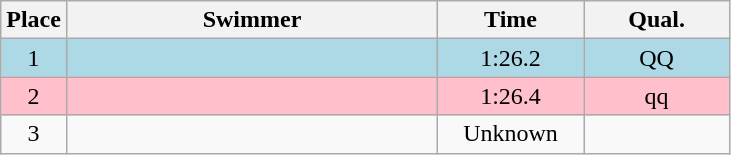<table class=wikitable style="text-align:center">
<tr>
<th>Place</th>
<th width=240>Swimmer</th>
<th width=90>Time</th>
<th width=90>Qual.</th>
</tr>
<tr bgcolor=lightblue>
<td>1</td>
<td align=left></td>
<td>1:26.2</td>
<td>QQ</td>
</tr>
<tr bgcolor=pink>
<td>2</td>
<td align=left></td>
<td>1:26.4</td>
<td>qq</td>
</tr>
<tr>
<td>3</td>
<td align=left></td>
<td>Unknown</td>
<td></td>
</tr>
</table>
